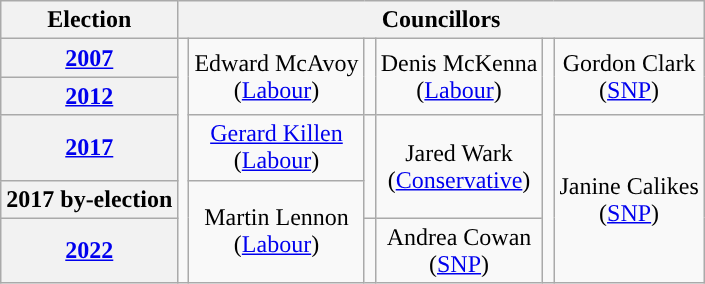<table class="wikitable" style="text-align:center">
<tr>
<th>Election</th>
<th colspan=8>Councillors</th>
</tr>
<tr>
<th><a href='#'>2007</a></th>
<td rowspan=5; style="background-color: "></td>
<td rowspan=2>Edward McAvoy<br>(<a href='#'>Labour</a>)</td>
<td rowspan=2; style="background-color: "></td>
<td rowspan=2>Denis McKenna<br>(<a href='#'>Labour</a>)</td>
<td rowspan=5; style="background-color: "></td>
<td rowspan=2>Gordon Clark<br>(<a href='#'>SNP</a>)</td>
</tr>
<tr>
<th><a href='#'>2012</a></th>
</tr>
<tr>
<th><a href='#'>2017</a></th>
<td rowspan=1><a href='#'>Gerard Killen</a><br>(<a href='#'>Labour</a>)</td>
<td rowspan=2; style="background-color: "></td>
<td rowspan=2>Jared Wark<br>(<a href='#'>Conservative</a>)</td>
<td rowspan=3>Janine Calikes<br>(<a href='#'>SNP</a>)</td>
</tr>
<tr>
<th>2017 by-election</th>
<td rowspan=2>Martin Lennon<br>(<a href='#'>Labour</a>)</td>
</tr>
<tr>
<th><a href='#'>2022</a></th>
<td rowspan=1; style="background-color: "></td>
<td>Andrea Cowan<br>(<a href='#'>SNP</a>)</td>
</tr>
</table>
